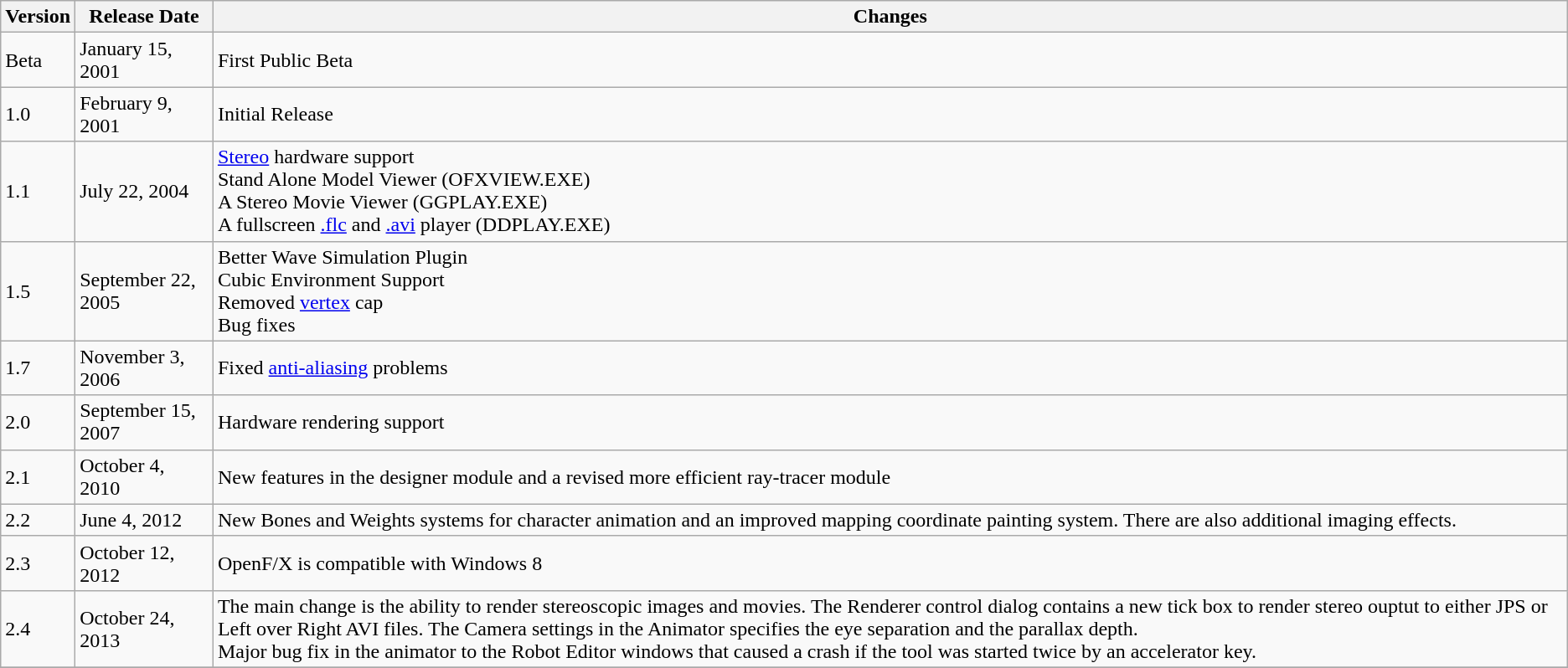<table class="wikitable">
<tr>
<th>Version</th>
<th>Release Date</th>
<th>Changes</th>
</tr>
<tr>
<td>Beta</td>
<td>January 15, 2001</td>
<td>First Public Beta</td>
</tr>
<tr>
<td>1.0</td>
<td>February 9, 2001</td>
<td>Initial Release</td>
</tr>
<tr>
<td>1.1</td>
<td>July 22, 2004</td>
<td><a href='#'>Stereo</a> hardware support<br>Stand Alone Model Viewer (OFXVIEW.EXE)<br>A Stereo Movie Viewer (GGPLAY.EXE)<br>A fullscreen <a href='#'>.flc</a> and <a href='#'>.avi</a> player (DDPLAY.EXE)</td>
</tr>
<tr>
<td>1.5</td>
<td>September 22, 2005</td>
<td>Better Wave Simulation Plugin<br>Cubic Environment Support<br>Removed <a href='#'>vertex</a> cap<br>Bug fixes</td>
</tr>
<tr>
<td>1.7</td>
<td>November 3, 2006</td>
<td>Fixed <a href='#'>anti-aliasing</a> problems</td>
</tr>
<tr>
<td>2.0</td>
<td>September 15, 2007</td>
<td>Hardware rendering support</td>
</tr>
<tr>
<td>2.1</td>
<td>October 4, 2010</td>
<td>New features in the designer module and a revised more efficient ray-tracer module</td>
</tr>
<tr>
<td>2.2</td>
<td>June 4, 2012</td>
<td>New Bones and Weights systems for character animation and an improved mapping coordinate painting system. There are also additional imaging effects.</td>
</tr>
<tr>
<td>2.3</td>
<td>October 12, 2012</td>
<td>OpenF/X is compatible with Windows 8</td>
</tr>
<tr>
<td>2.4</td>
<td>October 24, 2013</td>
<td>The main change is the ability to render stereoscopic images and movies. The Renderer control dialog contains a new tick box to render stereo ouptut to either JPS or Left over Right AVI files. The Camera settings in the Animator specifies the eye separation and the parallax depth.<br>  Major bug fix in the animator to the Robot Editor windows that caused a crash if the tool was started twice by an accelerator key.</td>
</tr>
<tr>
</tr>
</table>
